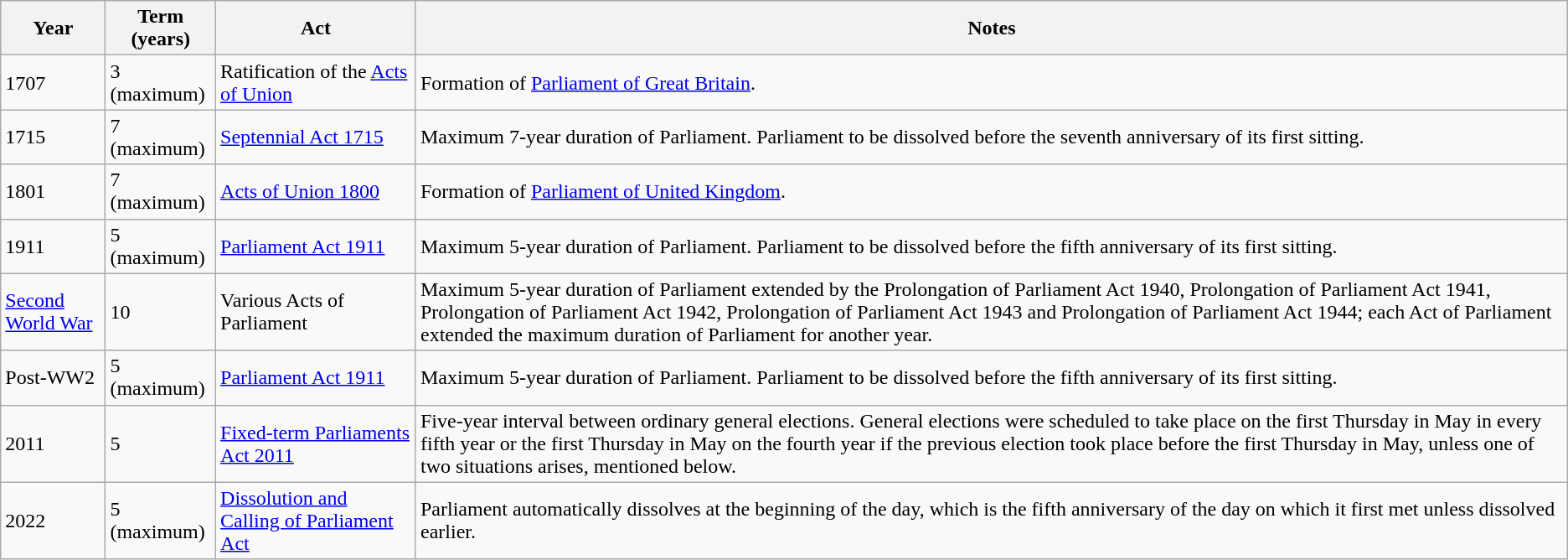<table class="wikitable">
<tr>
<th>Year</th>
<th>Term (years)</th>
<th>Act</th>
<th>Notes</th>
</tr>
<tr>
<td>1707</td>
<td>3 (maximum)</td>
<td>Ratification of the <a href='#'>Acts of Union</a></td>
<td>Formation of <a href='#'>Parliament of Great Britain</a>.</td>
</tr>
<tr>
<td>1715</td>
<td>7 (maximum)</td>
<td><a href='#'>Septennial Act 1715</a></td>
<td>Maximum 7-year duration of Parliament. Parliament to be dissolved before the seventh anniversary of its first sitting.</td>
</tr>
<tr>
<td>1801</td>
<td>7 (maximum)</td>
<td><a href='#'>Acts of Union 1800</a></td>
<td>Formation of <a href='#'>Parliament of United Kingdom</a>.</td>
</tr>
<tr>
<td>1911</td>
<td>5 (maximum)</td>
<td><a href='#'>Parliament Act 1911</a></td>
<td>Maximum 5-year duration of Parliament. Parliament to be dissolved before the fifth anniversary of its first sitting.</td>
</tr>
<tr>
<td><a href='#'>Second World War</a></td>
<td>10</td>
<td>Various Acts of Parliament</td>
<td>Maximum 5-year duration of Parliament extended by the Prolongation of Parliament Act 1940, Prolongation of Parliament Act 1941, Prolongation of Parliament Act 1942, Prolongation of Parliament Act 1943 and Prolongation of Parliament Act 1944; each Act of Parliament extended the maximum duration of Parliament for another year.</td>
</tr>
<tr>
<td>Post-WW2</td>
<td>5 (maximum)</td>
<td><a href='#'>Parliament Act 1911</a></td>
<td>Maximum 5-year duration of Parliament. Parliament to be dissolved before the fifth anniversary of its first sitting.</td>
</tr>
<tr>
<td>2011</td>
<td>5</td>
<td><a href='#'>Fixed-term Parliaments Act 2011</a></td>
<td>Five-year interval between ordinary general elections. General elections were scheduled to take place on the first Thursday in May in every fifth year or the first Thursday in May on the fourth year if the previous election took place before the first Thursday in May, unless one of two situations arises, mentioned below.</td>
</tr>
<tr>
<td>2022</td>
<td>5  (maximum)</td>
<td><a href='#'>Dissolution and Calling of Parliament Act</a></td>
<td>Parliament automatically dissolves at the beginning of the day, which is the fifth anniversary of the day on which it first met unless dissolved earlier.</td>
</tr>
</table>
